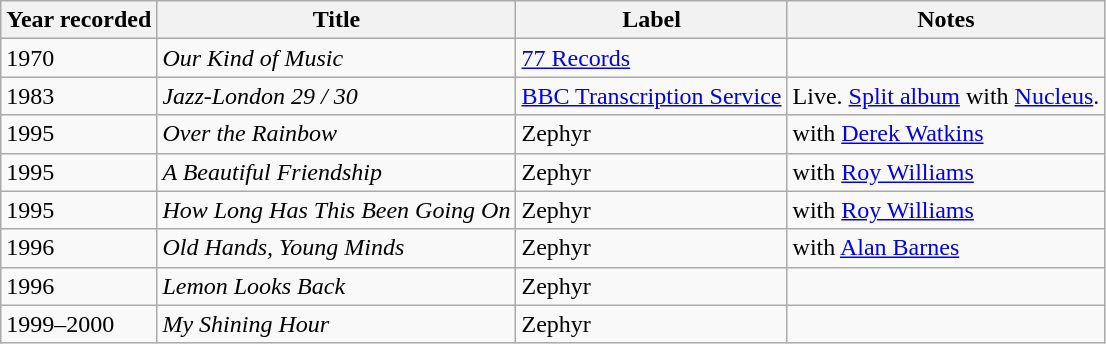<table class="wikitable sortable">
<tr>
<th>Year recorded</th>
<th>Title</th>
<th>Label</th>
<th>Notes</th>
</tr>
<tr>
<td>1970</td>
<td><em>Our Kind of Music</em></td>
<td><a href='#'>77 Records</a></td>
<td></td>
</tr>
<tr>
<td>1983</td>
<td><em>Jazz-London 29 / 30</em></td>
<td><a href='#'>BBC Transcription Service</a></td>
<td>Live. <a href='#'>Split album</a> with <a href='#'>Nucleus</a>.</td>
</tr>
<tr>
<td>1995</td>
<td><em>Over the Rainbow</em></td>
<td>Zephyr</td>
<td>with <a href='#'>Derek Watkins</a></td>
</tr>
<tr>
<td>1995</td>
<td><em>A Beautiful Friendship</em></td>
<td>Zephyr</td>
<td>with <a href='#'>Roy Williams</a></td>
</tr>
<tr>
<td>1995</td>
<td><em>How Long Has This Been Going On</em></td>
<td>Zephyr</td>
<td>with <a href='#'>Roy Williams</a></td>
</tr>
<tr>
<td>1996</td>
<td><em>Old Hands, Young Minds</em></td>
<td>Zephyr</td>
<td>with <a href='#'>Alan Barnes</a></td>
</tr>
<tr>
<td>1996</td>
<td><em>Lemon Looks Back</em></td>
<td>Zephyr</td>
<td></td>
</tr>
<tr>
<td>1999–2000</td>
<td><em>My Shining Hour</em></td>
<td>Zephyr</td>
<td></td>
</tr>
</table>
